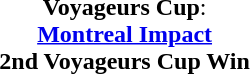<table width=95%>
<tr align=center>
<td><strong>Voyageurs Cup</strong>:<br> <strong><a href='#'>Montreal Impact</a></strong><br><strong>2nd Voyageurs Cup Win</strong></td>
</tr>
</table>
